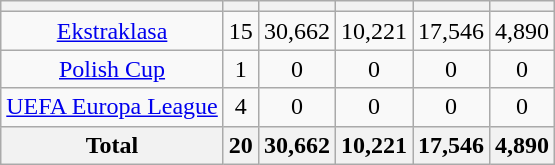<table class="wikitable sortable" style="text-align: center;">
<tr>
<th></th>
<th></th>
<th></th>
<th></th>
<th></th>
<th></th>
</tr>
<tr>
<td><a href='#'>Ekstraklasa</a></td>
<td>15</td>
<td>30,662</td>
<td>10,221</td>
<td>17,546</td>
<td>4,890</td>
</tr>
<tr>
<td><a href='#'>Polish Cup</a></td>
<td>1</td>
<td>0</td>
<td>0</td>
<td>0</td>
<td>0 </td>
</tr>
<tr>
<td><a href='#'>UEFA Europa League</a></td>
<td>4</td>
<td>0</td>
<td>0</td>
<td>0</td>
<td>0</td>
</tr>
<tr>
<th>Total</th>
<th>20</th>
<th>30,662</th>
<th>10,221</th>
<th>17,546</th>
<th>4,890</th>
</tr>
</table>
